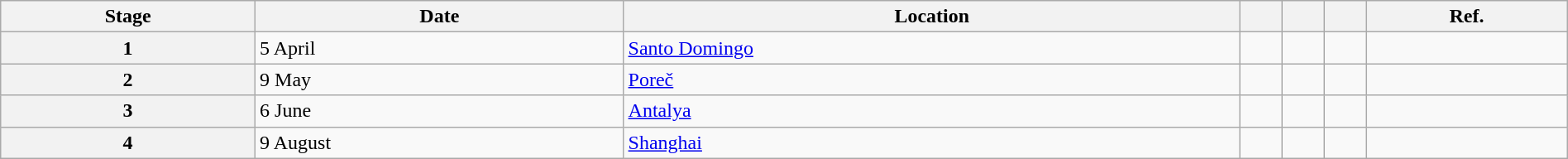<table class="wikitable" style="width:100%">
<tr>
<th>Stage</th>
<th>Date</th>
<th>Location</th>
<th></th>
<th></th>
<th></th>
<th>Ref.</th>
</tr>
<tr>
<th>1</th>
<td>5 April</td>
<td> <a href='#'>Santo Domingo</a></td>
<td></td>
<td></td>
<td></td>
<td></td>
</tr>
<tr>
<th>2</th>
<td>9 May</td>
<td> <a href='#'>Poreč</a></td>
<td></td>
<td></td>
<td></td>
<td></td>
</tr>
<tr>
<th>3</th>
<td>6 June</td>
<td> <a href='#'>Antalya</a></td>
<td></td>
<td></td>
<td></td>
<td></td>
</tr>
<tr>
<th>4</th>
<td>9 August</td>
<td> <a href='#'>Shanghai</a></td>
<td></td>
<td></td>
<td></td>
<td></td>
</tr>
</table>
